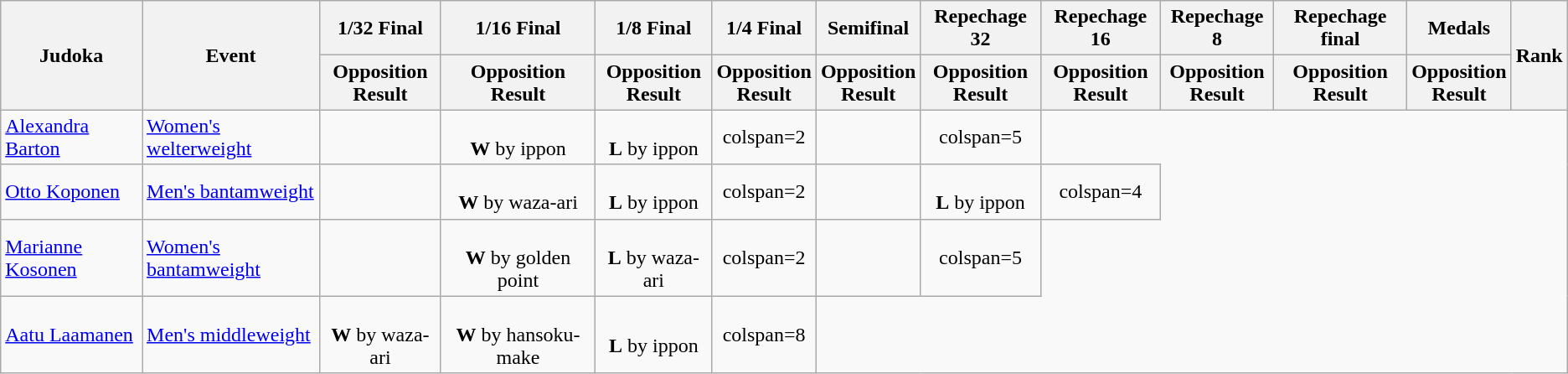<table class="wikitable">
<tr>
<th rowspan="2">Judoka</th>
<th rowspan="2">Event</th>
<th>1/32 Final</th>
<th>1/16 Final</th>
<th>1/8 Final</th>
<th>1/4 Final</th>
<th>Semifinal</th>
<th>Repechage 32</th>
<th>Repechage 16</th>
<th>Repechage 8</th>
<th>Repechage final</th>
<th>Medals</th>
<th rowspan="2">Rank</th>
</tr>
<tr>
<th>Opposition<br>Result</th>
<th>Opposition<br>Result</th>
<th>Opposition<br>Result</th>
<th>Opposition<br>Result</th>
<th>Opposition<br>Result</th>
<th>Opposition<br>Result</th>
<th>Opposition<br>Result</th>
<th>Opposition<br>Result</th>
<th>Opposition<br>Result</th>
<th>Opposition<br>Result</th>
</tr>
<tr align=center>
<td align=left><a href='#'>Alexandra Barton</a></td>
<td align=left><a href='#'>Women's welterweight</a></td>
<td></td>
<td><br><strong>W</strong> by ippon</td>
<td><br><strong>L</strong> by ippon</td>
<td>colspan=2 </td>
<td></td>
<td>colspan=5 </td>
</tr>
<tr align=center>
<td align=left><a href='#'>Otto Koponen</a></td>
<td align=left><a href='#'>Men's bantamweight</a></td>
<td></td>
<td><br><strong>W</strong> by waza-ari</td>
<td><br><strong>L</strong> by ippon</td>
<td>colspan=2 </td>
<td></td>
<td><br><strong>L</strong> by ippon</td>
<td>colspan=4 </td>
</tr>
<tr align=center>
<td align=left><a href='#'>Marianne Kosonen</a></td>
<td align=left><a href='#'>Women's bantamweight</a></td>
<td></td>
<td><br><strong>W</strong> by golden point</td>
<td><br><strong>L</strong> by waza-ari</td>
<td>colspan=2 </td>
<td></td>
<td>colspan=5 </td>
</tr>
<tr align=center>
<td align=left><a href='#'>Aatu Laamanen</a></td>
<td align=left><a href='#'>Men's middleweight</a></td>
<td><br><strong>W</strong> by waza-ari</td>
<td><br><strong>W</strong> by hansoku-make</td>
<td><br><strong>L</strong> by ippon</td>
<td>colspan=8 </td>
</tr>
</table>
